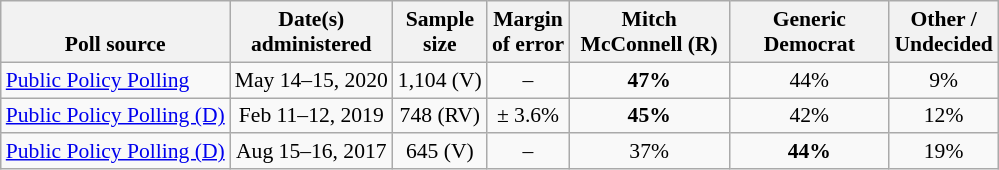<table class="wikitable" style="font-size:90%;text-align:center;">
<tr valign=bottom>
<th>Poll source</th>
<th>Date(s)<br>administered</th>
<th>Sample<br>size</th>
<th>Margin<br>of error</th>
<th style="width:100px;">Mitch<br>McConnell (R)</th>
<th style="width:100px;">Generic<br>Democrat</th>
<th>Other /<br>Undecided</th>
</tr>
<tr>
<td style="text-align:left;"><a href='#'>Public Policy Polling</a></td>
<td>May 14–15, 2020</td>
<td>1,104 (V)</td>
<td>–</td>
<td><strong>47%</strong></td>
<td>44%</td>
<td>9%</td>
</tr>
<tr>
<td style="text-align:left;"><a href='#'>Public Policy Polling (D)</a></td>
<td>Feb 11–12, 2019</td>
<td>748 (RV)</td>
<td>± 3.6%</td>
<td><strong>45%</strong></td>
<td>42%</td>
<td>12%</td>
</tr>
<tr>
<td style="text-align:left;"><a href='#'>Public Policy Polling (D)</a></td>
<td>Aug 15–16, 2017</td>
<td>645 (V)</td>
<td>–</td>
<td>37%</td>
<td><strong>44%</strong></td>
<td>19%</td>
</tr>
</table>
